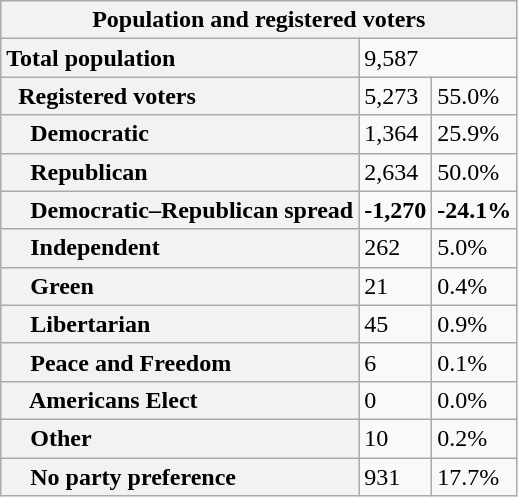<table class="wikitable collapsible collapsed">
<tr>
<th colspan="3">Population and registered voters</th>
</tr>
<tr>
<th scope="row" style="text-align: left;">Total population</th>
<td colspan="2">9,587</td>
</tr>
<tr>
<th scope="row" style="text-align: left;">  Registered voters</th>
<td>5,273</td>
<td>55.0%</td>
</tr>
<tr>
<th scope="row" style="text-align: left;">    Democratic</th>
<td>1,364</td>
<td>25.9%</td>
</tr>
<tr>
<th scope="row" style="text-align: left;">    Republican</th>
<td>2,634</td>
<td>50.0%</td>
</tr>
<tr>
<th scope="row" style="text-align: left;">    Democratic–Republican spread</th>
<td><span><strong>-1,270</strong></span></td>
<td><span><strong>-24.1%</strong></span></td>
</tr>
<tr>
<th scope="row" style="text-align: left;">    Independent</th>
<td>262</td>
<td>5.0%</td>
</tr>
<tr>
<th scope="row" style="text-align: left;">    Green</th>
<td>21</td>
<td>0.4%</td>
</tr>
<tr>
<th scope="row" style="text-align: left;">    Libertarian</th>
<td>45</td>
<td>0.9%</td>
</tr>
<tr>
<th scope="row" style="text-align: left;">    Peace and Freedom</th>
<td>6</td>
<td>0.1%</td>
</tr>
<tr>
<th scope="row" style="text-align: left;">    Americans Elect</th>
<td>0</td>
<td>0.0%</td>
</tr>
<tr>
<th scope="row" style="text-align: left;">    Other</th>
<td>10</td>
<td>0.2%</td>
</tr>
<tr>
<th scope="row" style="text-align: left;">    No party preference</th>
<td>931</td>
<td>17.7%</td>
</tr>
</table>
